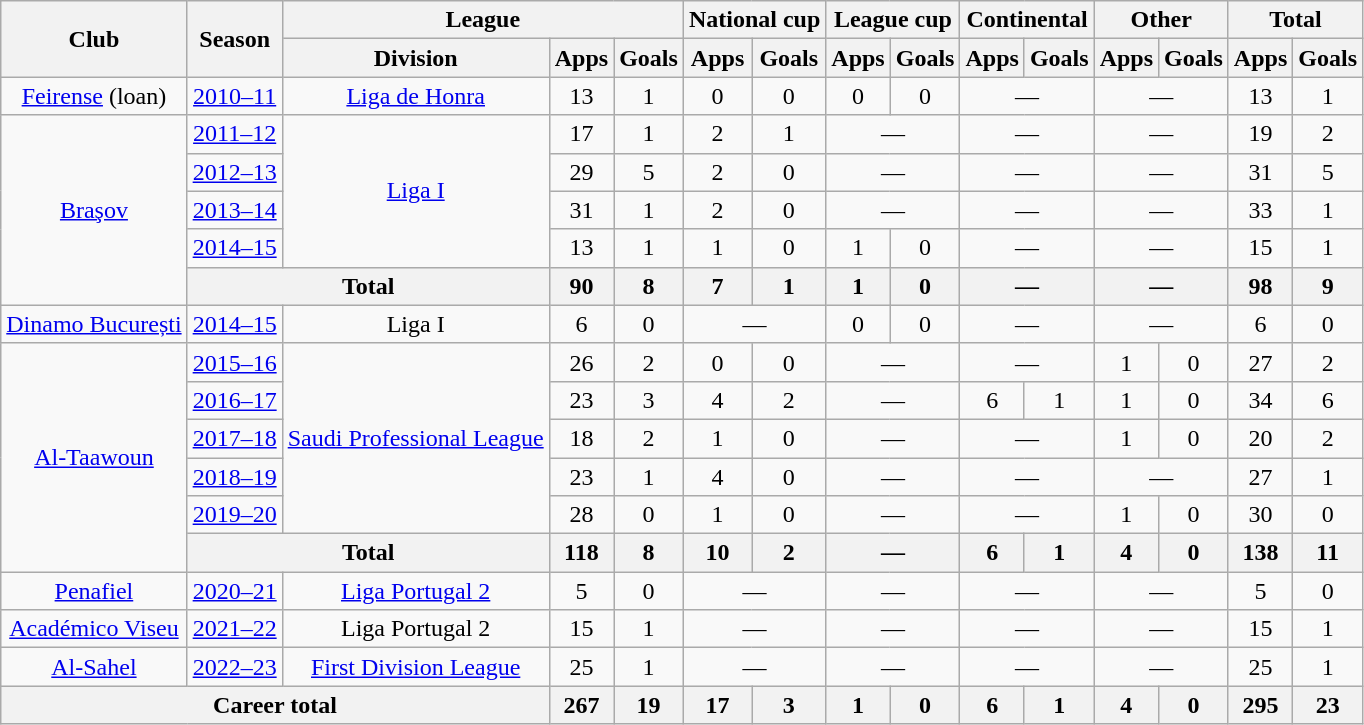<table class="wikitable" style="text-align:center">
<tr>
<th rowspan="2">Club</th>
<th rowspan="2">Season</th>
<th colspan="3">League</th>
<th colspan="2">National cup</th>
<th colspan="2">League cup</th>
<th colspan="2">Continental</th>
<th colspan="2">Other</th>
<th colspan="2">Total</th>
</tr>
<tr>
<th>Division</th>
<th>Apps</th>
<th>Goals</th>
<th>Apps</th>
<th>Goals</th>
<th>Apps</th>
<th>Goals</th>
<th>Apps</th>
<th>Goals</th>
<th>Apps</th>
<th>Goals</th>
<th>Apps</th>
<th>Goals</th>
</tr>
<tr>
<td><a href='#'>Feirense</a> (loan)</td>
<td><a href='#'>2010–11</a></td>
<td><a href='#'>Liga de Honra</a></td>
<td>13</td>
<td>1</td>
<td>0</td>
<td>0</td>
<td>0</td>
<td>0</td>
<td colspan="2">—</td>
<td colspan="2">—</td>
<td>13</td>
<td>1</td>
</tr>
<tr>
<td rowspan="5"><a href='#'>Braşov</a></td>
<td><a href='#'>2011–12</a></td>
<td rowspan="4"><a href='#'>Liga I</a></td>
<td>17</td>
<td>1</td>
<td>2</td>
<td>1</td>
<td colspan="2">—</td>
<td colspan="2">—</td>
<td colspan="2">—</td>
<td>19</td>
<td>2</td>
</tr>
<tr>
<td><a href='#'>2012–13</a></td>
<td>29</td>
<td>5</td>
<td>2</td>
<td>0</td>
<td colspan="2">—</td>
<td colspan="2">—</td>
<td colspan="2">—</td>
<td>31</td>
<td>5</td>
</tr>
<tr>
<td><a href='#'>2013–14</a></td>
<td>31</td>
<td>1</td>
<td>2</td>
<td>0</td>
<td colspan="2">—</td>
<td colspan="2">—</td>
<td colspan="2">—</td>
<td>33</td>
<td>1</td>
</tr>
<tr>
<td><a href='#'>2014–15</a></td>
<td>13</td>
<td>1</td>
<td>1</td>
<td>0</td>
<td>1</td>
<td>0</td>
<td colspan="2">—</td>
<td colspan="2">—</td>
<td>15</td>
<td>1</td>
</tr>
<tr>
<th colspan="2">Total</th>
<th>90</th>
<th>8</th>
<th>7</th>
<th>1</th>
<th>1</th>
<th>0</th>
<th colspan="2">—</th>
<th colspan="2">—</th>
<th>98</th>
<th>9</th>
</tr>
<tr>
<td><a href='#'>Dinamo București</a></td>
<td><a href='#'>2014–15</a></td>
<td>Liga I</td>
<td>6</td>
<td>0</td>
<td colspan="2">—</td>
<td>0</td>
<td>0</td>
<td colspan="2">—</td>
<td colspan="2">—</td>
<td>6</td>
<td>0</td>
</tr>
<tr>
<td rowspan="6"><a href='#'>Al-Taawoun</a></td>
<td><a href='#'>2015–16</a></td>
<td rowspan="5"><a href='#'>Saudi Professional League</a></td>
<td>26</td>
<td>2</td>
<td>0</td>
<td>0</td>
<td colspan="2">—</td>
<td colspan="2">—</td>
<td>1</td>
<td>0</td>
<td>27</td>
<td>2</td>
</tr>
<tr>
<td><a href='#'>2016–17</a></td>
<td>23</td>
<td>3</td>
<td>4</td>
<td>2</td>
<td colspan="2">—</td>
<td>6</td>
<td>1</td>
<td>1</td>
<td>0</td>
<td>34</td>
<td>6</td>
</tr>
<tr>
<td><a href='#'>2017–18</a></td>
<td>18</td>
<td>2</td>
<td>1</td>
<td>0</td>
<td colspan="2">—</td>
<td colspan="2">—</td>
<td>1</td>
<td>0</td>
<td>20</td>
<td>2</td>
</tr>
<tr>
<td><a href='#'>2018–19</a></td>
<td>23</td>
<td>1</td>
<td>4</td>
<td>0</td>
<td colspan="2">—</td>
<td colspan="2">—</td>
<td colspan="2">—</td>
<td>27</td>
<td>1</td>
</tr>
<tr>
<td><a href='#'>2019–20</a></td>
<td>28</td>
<td>0</td>
<td>1</td>
<td>0</td>
<td colspan="2">—</td>
<td colspan="2">—</td>
<td>1</td>
<td>0</td>
<td>30</td>
<td>0</td>
</tr>
<tr>
<th colspan="2">Total</th>
<th>118</th>
<th>8</th>
<th>10</th>
<th>2</th>
<th colspan="2">—</th>
<th>6</th>
<th>1</th>
<th>4</th>
<th>0</th>
<th>138</th>
<th>11</th>
</tr>
<tr>
<td><a href='#'>Penafiel</a></td>
<td><a href='#'>2020–21</a></td>
<td><a href='#'>Liga Portugal 2</a></td>
<td>5</td>
<td>0</td>
<td colspan="2">—</td>
<td colspan="2">—</td>
<td colspan="2">—</td>
<td colspan="2">—</td>
<td>5</td>
<td>0</td>
</tr>
<tr>
<td><a href='#'>Académico Viseu</a></td>
<td><a href='#'>2021–22</a></td>
<td>Liga Portugal 2</td>
<td>15</td>
<td>1</td>
<td colspan="2">—</td>
<td colspan="2">—</td>
<td colspan="2">—</td>
<td colspan="2">—</td>
<td>15</td>
<td>1</td>
</tr>
<tr>
<td><a href='#'>Al-Sahel</a></td>
<td><a href='#'>2022–23</a></td>
<td><a href='#'>First Division League</a></td>
<td>25</td>
<td>1</td>
<td colspan="2">—</td>
<td colspan="2">—</td>
<td colspan="2">—</td>
<td colspan="2">—</td>
<td>25</td>
<td>1</td>
</tr>
<tr>
<th colspan="3">Career total</th>
<th>267</th>
<th>19</th>
<th>17</th>
<th>3</th>
<th>1</th>
<th>0</th>
<th>6</th>
<th>1</th>
<th>4</th>
<th>0</th>
<th>295</th>
<th>23</th>
</tr>
</table>
